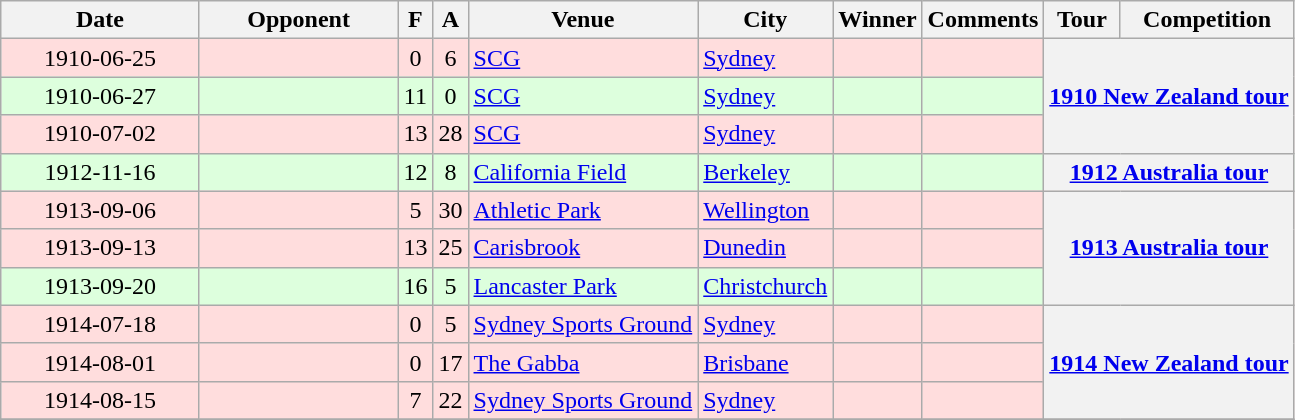<table class="wikitable sortable">
<tr>
<th width=125>Date</th>
<th width=125>Opponent</th>
<th>F</th>
<th>A</th>
<th>Venue</th>
<th>City</th>
<th>Winner</th>
<th>Comments</th>
<th>Tour</th>
<th>Competition</th>
</tr>
<tr bgcolor="#ffdddd">
<td align=center>1910-06-25</td>
<td></td>
<td align=center>0</td>
<td align=center>6</td>
<td><a href='#'>SCG</a></td>
<td> <a href='#'>Sydney</a></td>
<td></td>
<td></td>
<th colspan=2 rowspan=3 align=center><a href='#'>1910 New Zealand tour</a></th>
</tr>
<tr bgcolor="#ddffdd">
<td align=center>1910-06-27</td>
<td></td>
<td align=center>11</td>
<td align=center>0</td>
<td><a href='#'>SCG</a></td>
<td> <a href='#'>Sydney</a></td>
<td></td>
<td></td>
</tr>
<tr bgcolor="#ffdddd">
<td align=center>1910-07-02</td>
<td></td>
<td align=center>13</td>
<td align=center>28</td>
<td><a href='#'>SCG</a></td>
<td> <a href='#'>Sydney</a></td>
<td></td>
<td></td>
</tr>
<tr bgcolor="#ddffdd">
<td align=center>1912-11-16</td>
<td></td>
<td align=center>12</td>
<td align=center>8</td>
<td><a href='#'>California Field</a></td>
<td> <a href='#'>Berkeley</a></td>
<td></td>
<td></td>
<th colspan=2 align=center><a href='#'>1912 Australia tour</a></th>
</tr>
<tr bgcolor="#ffdddd">
<td align=center>1913-09-06</td>
<td></td>
<td align=center>5</td>
<td align=center>30</td>
<td><a href='#'>Athletic Park</a></td>
<td> <a href='#'>Wellington</a></td>
<td></td>
<td></td>
<th colspan=2 align=center rowspan=3><a href='#'>1913 Australia tour</a></th>
</tr>
<tr bgcolor="#ffdddd">
<td align=center>1913-09-13</td>
<td></td>
<td align=center>13</td>
<td align=center>25</td>
<td><a href='#'>Carisbrook</a></td>
<td> <a href='#'>Dunedin</a></td>
<td></td>
<td></td>
</tr>
<tr bgcolor="#ddffdd">
<td align=center>1913-09-20</td>
<td></td>
<td align=center>16</td>
<td align=center>5</td>
<td><a href='#'>Lancaster Park</a></td>
<td> <a href='#'>Christchurch</a></td>
<td></td>
<td></td>
</tr>
<tr bgcolor="#ffdddd">
<td align=center>1914-07-18</td>
<td></td>
<td align=center>0</td>
<td align=center>5</td>
<td><a href='#'>Sydney Sports Ground</a></td>
<td> <a href='#'>Sydney</a></td>
<td></td>
<td></td>
<th colspan=2 align=center rowspan=3><a href='#'>1914 New Zealand tour</a></th>
</tr>
<tr bgcolor="#ffdddd">
<td align=center>1914-08-01</td>
<td></td>
<td align=center>0</td>
<td align=center>17</td>
<td><a href='#'>The Gabba</a></td>
<td> <a href='#'>Brisbane</a></td>
<td></td>
<td></td>
</tr>
<tr bgcolor="#ffdddd">
<td align=center>1914-08-15</td>
<td></td>
<td align=center>7</td>
<td align=center>22</td>
<td><a href='#'>Sydney Sports Ground</a></td>
<td> <a href='#'>Sydney</a></td>
<td></td>
<td></td>
</tr>
<tr>
</tr>
</table>
